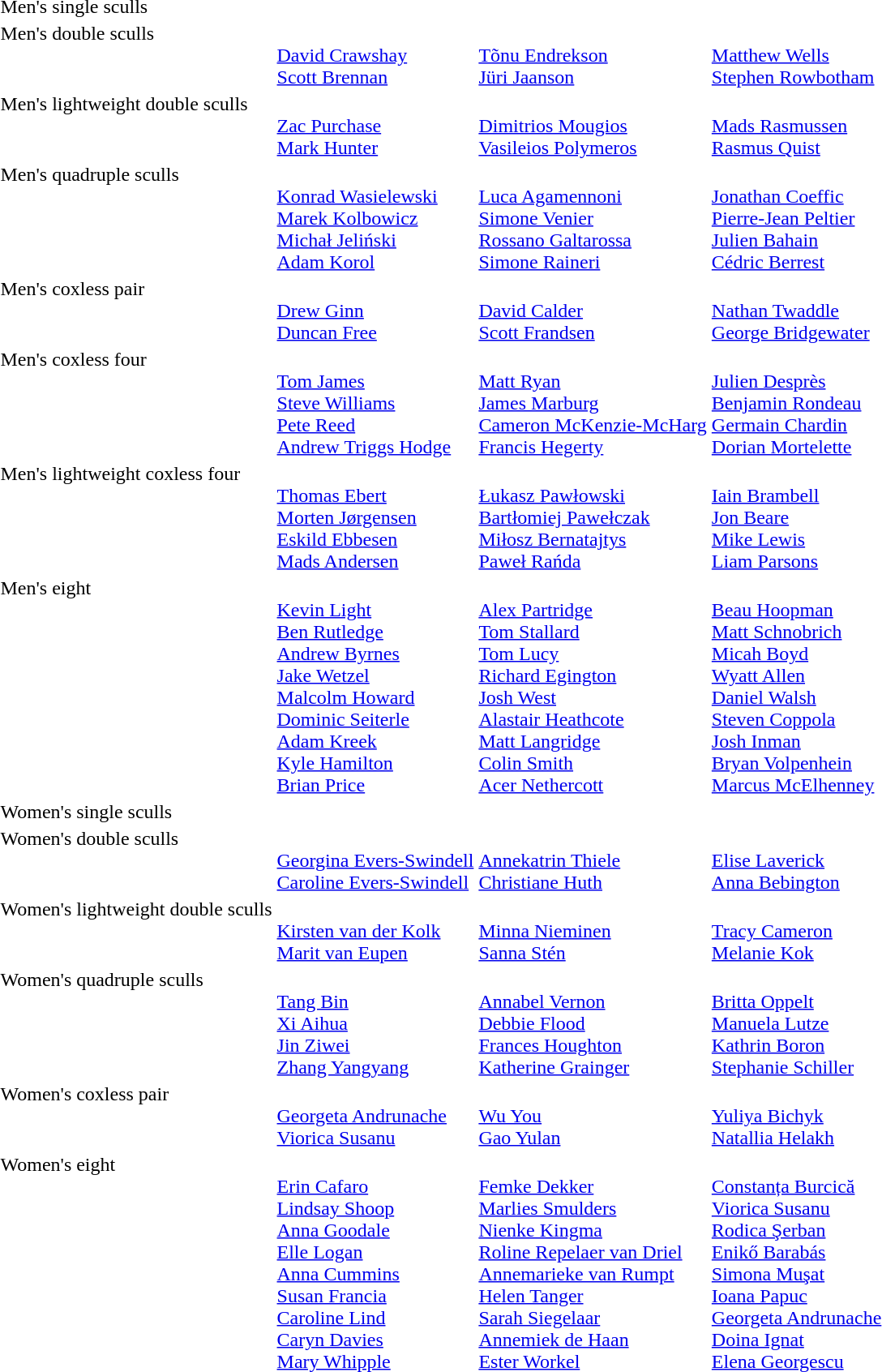<table>
<tr valign="top">
<td>Men's single sculls<br></td>
<td></td>
<td></td>
<td></td>
</tr>
<tr valign="top">
<td>Men's double sculls<br></td>
<td><br><a href='#'>David Crawshay</a><br><a href='#'>Scott Brennan</a></td>
<td><br><a href='#'>Tõnu Endrekson</a><br><a href='#'>Jüri Jaanson</a></td>
<td><br><a href='#'>Matthew Wells</a><br><a href='#'>Stephen Rowbotham</a></td>
</tr>
<tr valign="top">
<td>Men's lightweight double sculls<br></td>
<td><br><a href='#'>Zac Purchase</a><br><a href='#'>Mark Hunter</a></td>
<td><br><a href='#'>Dimitrios Mougios</a><br><a href='#'>Vasileios Polymeros</a></td>
<td><br><a href='#'>Mads Rasmussen</a><br><a href='#'>Rasmus Quist</a></td>
</tr>
<tr valign="top">
<td>Men's quadruple sculls<br></td>
<td><br><a href='#'>Konrad Wasielewski</a><br><a href='#'>Marek Kolbowicz</a><br><a href='#'>Michał Jeliński</a><br><a href='#'>Adam Korol</a></td>
<td><br><a href='#'>Luca Agamennoni</a><br><a href='#'>Simone Venier</a><br><a href='#'>Rossano Galtarossa</a><br><a href='#'>Simone Raineri</a></td>
<td><br><a href='#'>Jonathan Coeffic</a><br><a href='#'>Pierre-Jean Peltier</a><br><a href='#'>Julien Bahain</a><br><a href='#'>Cédric Berrest</a></td>
</tr>
<tr valign="top">
<td>Men's coxless pair<br></td>
<td><br><a href='#'>Drew Ginn</a><br><a href='#'>Duncan Free</a></td>
<td><br><a href='#'>David Calder</a><br><a href='#'>Scott Frandsen</a></td>
<td><br><a href='#'>Nathan Twaddle</a><br><a href='#'>George Bridgewater</a></td>
</tr>
<tr valign="top">
<td>Men's coxless four<br></td>
<td><br><a href='#'>Tom James</a><br><a href='#'>Steve Williams</a><br><a href='#'>Pete Reed</a><br><a href='#'>Andrew Triggs Hodge</a></td>
<td><br><a href='#'>Matt Ryan</a><br><a href='#'>James Marburg</a><br><a href='#'>Cameron McKenzie-McHarg</a><br><a href='#'>Francis Hegerty</a></td>
<td><br><a href='#'>Julien Desprès</a><br><a href='#'>Benjamin Rondeau</a><br><a href='#'>Germain Chardin</a><br><a href='#'>Dorian Mortelette</a></td>
</tr>
<tr valign="top">
<td>Men's lightweight coxless four<br></td>
<td><br><a href='#'>Thomas Ebert</a><br><a href='#'>Morten Jørgensen</a><br><a href='#'>Eskild Ebbesen</a><br><a href='#'>Mads Andersen</a></td>
<td><br><a href='#'>Łukasz Pawłowski</a><br><a href='#'>Bartłomiej Pawełczak</a><br><a href='#'>Miłosz Bernatajtys</a><br><a href='#'>Paweł Rańda</a></td>
<td><br><a href='#'>Iain Brambell</a><br><a href='#'>Jon Beare</a><br><a href='#'>Mike Lewis</a><br> <a href='#'>Liam Parsons</a></td>
</tr>
<tr valign="top">
<td>Men's eight<br></td>
<td><br><a href='#'>Kevin Light</a><br><a href='#'>Ben Rutledge</a><br><a href='#'>Andrew Byrnes</a><br><a href='#'>Jake Wetzel</a><br><a href='#'>Malcolm Howard</a><br><a href='#'>Dominic Seiterle</a><br><a href='#'>Adam Kreek</a><br><a href='#'>Kyle Hamilton</a><br><a href='#'>Brian Price</a></td>
<td><br><a href='#'>Alex Partridge</a><br><a href='#'>Tom Stallard</a><br><a href='#'>Tom Lucy</a><br><a href='#'>Richard Egington</a><br><a href='#'>Josh West</a><br><a href='#'>Alastair Heathcote</a><br><a href='#'>Matt Langridge</a><br> <a href='#'>Colin Smith</a><br><a href='#'>Acer Nethercott</a></td>
<td><br><a href='#'>Beau Hoopman</a><br><a href='#'>Matt Schnobrich</a><br><a href='#'>Micah Boyd</a><br> <a href='#'>Wyatt Allen</a><br><a href='#'>Daniel Walsh</a><br><a href='#'>Steven Coppola</a><br><a href='#'>Josh Inman</a><br><a href='#'>Bryan Volpenhein</a><br> <a href='#'>Marcus McElhenney</a></td>
</tr>
<tr valign="top">
<td>Women's single sculls<br></td>
<td></td>
<td></td>
<td></td>
</tr>
<tr valign="top">
<td>Women's double sculls<br></td>
<td><br><a href='#'>Georgina Evers-Swindell</a><br><a href='#'>Caroline Evers-Swindell</a></td>
<td><br><a href='#'>Annekatrin Thiele</a><br><a href='#'>Christiane Huth</a></td>
<td><br><a href='#'>Elise Laverick</a><br><a href='#'>Anna Bebington</a></td>
</tr>
<tr valign="top">
<td>Women's lightweight double sculls<br></td>
<td><br><a href='#'>Kirsten van der Kolk</a><br><a href='#'>Marit van Eupen</a></td>
<td><br><a href='#'>Minna Nieminen</a><br><a href='#'>Sanna Stén</a></td>
<td><br><a href='#'>Tracy Cameron</a><br><a href='#'>Melanie Kok</a></td>
</tr>
<tr valign="top">
<td>Women's quadruple sculls<br></td>
<td><br><a href='#'>Tang Bin</a><br><a href='#'>Xi Aihua</a><br><a href='#'>Jin Ziwei</a><br><a href='#'>Zhang Yangyang</a></td>
<td><br><a href='#'>Annabel Vernon</a><br><a href='#'>Debbie Flood</a><br><a href='#'>Frances Houghton</a><br><a href='#'>Katherine Grainger</a></td>
<td><br><a href='#'>Britta Oppelt</a><br><a href='#'>Manuela Lutze</a><br><a href='#'>Kathrin Boron</a><br><a href='#'>Stephanie Schiller</a></td>
</tr>
<tr valign="top">
<td>Women's coxless pair<br></td>
<td><br><a href='#'>Georgeta Andrunache</a><br><a href='#'>Viorica Susanu</a></td>
<td><br><a href='#'>Wu You</a><br><a href='#'>Gao Yulan</a></td>
<td><br><a href='#'>Yuliya Bichyk</a><br><a href='#'>Natallia Helakh</a></td>
</tr>
<tr valign="top">
<td>Women's eight<br></td>
<td><br><a href='#'>Erin Cafaro</a><br><a href='#'>Lindsay Shoop</a><br><a href='#'>Anna Goodale</a><br><a href='#'>Elle Logan</a><br><a href='#'>Anna Cummins</a><br><a href='#'>Susan Francia</a><br><a href='#'>Caroline Lind</a><br><a href='#'>Caryn Davies</a><br><a href='#'>Mary Whipple</a></td>
<td><br><a href='#'>Femke Dekker</a><br><a href='#'>Marlies Smulders</a><br><a href='#'>Nienke Kingma</a><br><a href='#'>Roline Repelaer van Driel</a><br><a href='#'>Annemarieke van Rumpt</a><br><a href='#'>Helen Tanger</a><br><a href='#'>Sarah Siegelaar</a><br><a href='#'>Annemiek de Haan</a><br><a href='#'>Ester Workel</a></td>
<td><br><a href='#'>Constanța Burcică</a><br><a href='#'>Viorica Susanu</a><br><a href='#'>Rodica Şerban</a><br><a href='#'>Enikő Barabás</a><br><a href='#'>Simona Muşat</a><br><a href='#'>Ioana Papuc</a><br><a href='#'>Georgeta Andrunache</a><br><a href='#'>Doina Ignat</a><br><a href='#'>Elena Georgescu</a></td>
</tr>
</table>
